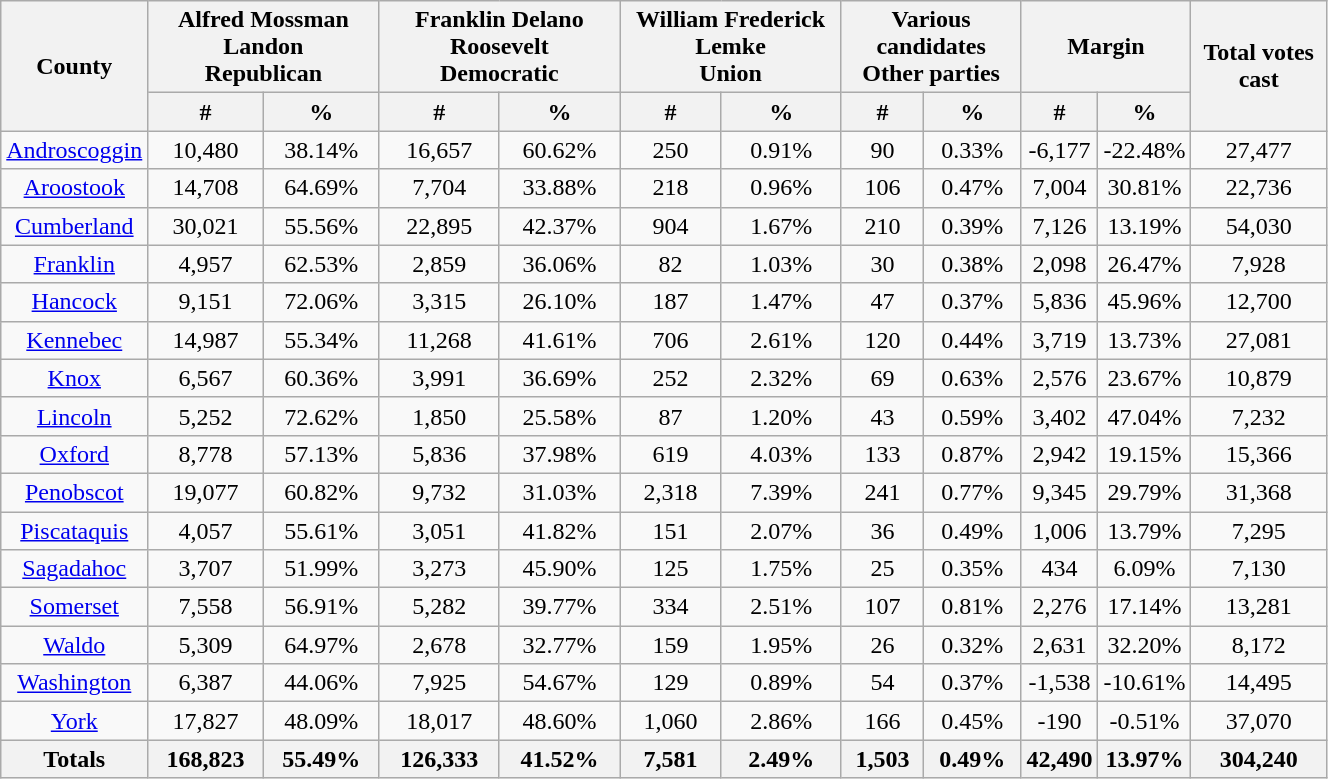<table width="70%"  class="wikitable sortable" style="text-align:center">
<tr>
<th style="text-align:center;" rowspan="2">County</th>
<th style="text-align:center;" colspan="2">Alfred Mossman Landon<br>Republican</th>
<th style="text-align:center;" colspan="2">Franklin Delano Roosevelt<br>Democratic</th>
<th style="text-align:center;" colspan="2">William Frederick Lemke<br>Union</th>
<th style="text-align:center;" colspan="2">Various candidates<br>Other parties</th>
<th style="text-align:center;" colspan="2">Margin</th>
<th style="text-align:center;" rowspan="2">Total votes cast</th>
</tr>
<tr>
<th style="text-align:center;" data-sort-type="number">#</th>
<th style="text-align:center;" data-sort-type="number">%</th>
<th style="text-align:center;" data-sort-type="number">#</th>
<th style="text-align:center;" data-sort-type="number">%</th>
<th style="text-align:center;" data-sort-type="number">#</th>
<th style="text-align:center;" data-sort-type="number">%</th>
<th style="text-align:center;" data-sort-type="number">#</th>
<th style="text-align:center;" data-sort-type="number">%</th>
<th style="text-align:center;" data-sort-type="number">#</th>
<th style="text-align:center;" data-sort-type="number">%</th>
</tr>
<tr style="text-align:center;">
<td><a href='#'>Androscoggin</a></td>
<td>10,480</td>
<td>38.14%</td>
<td>16,657</td>
<td>60.62%</td>
<td>250</td>
<td>0.91%</td>
<td>90</td>
<td>0.33%</td>
<td>-6,177</td>
<td>-22.48%</td>
<td>27,477</td>
</tr>
<tr style="text-align:center;">
<td><a href='#'>Aroostook</a></td>
<td>14,708</td>
<td>64.69%</td>
<td>7,704</td>
<td>33.88%</td>
<td>218</td>
<td>0.96%</td>
<td>106</td>
<td>0.47%</td>
<td>7,004</td>
<td>30.81%</td>
<td>22,736</td>
</tr>
<tr style="text-align:center;">
<td><a href='#'>Cumberland</a></td>
<td>30,021</td>
<td>55.56%</td>
<td>22,895</td>
<td>42.37%</td>
<td>904</td>
<td>1.67%</td>
<td>210</td>
<td>0.39%</td>
<td>7,126</td>
<td>13.19%</td>
<td>54,030</td>
</tr>
<tr style="text-align:center;">
<td><a href='#'>Franklin</a></td>
<td>4,957</td>
<td>62.53%</td>
<td>2,859</td>
<td>36.06%</td>
<td>82</td>
<td>1.03%</td>
<td>30</td>
<td>0.38%</td>
<td>2,098</td>
<td>26.47%</td>
<td>7,928</td>
</tr>
<tr style="text-align:center;">
<td><a href='#'>Hancock</a></td>
<td>9,151</td>
<td>72.06%</td>
<td>3,315</td>
<td>26.10%</td>
<td>187</td>
<td>1.47%</td>
<td>47</td>
<td>0.37%</td>
<td>5,836</td>
<td>45.96%</td>
<td>12,700</td>
</tr>
<tr style="text-align:center;">
<td><a href='#'>Kennebec</a></td>
<td>14,987</td>
<td>55.34%</td>
<td>11,268</td>
<td>41.61%</td>
<td>706</td>
<td>2.61%</td>
<td>120</td>
<td>0.44%</td>
<td>3,719</td>
<td>13.73%</td>
<td>27,081</td>
</tr>
<tr style="text-align:center;">
<td><a href='#'>Knox</a></td>
<td>6,567</td>
<td>60.36%</td>
<td>3,991</td>
<td>36.69%</td>
<td>252</td>
<td>2.32%</td>
<td>69</td>
<td>0.63%</td>
<td>2,576</td>
<td>23.67%</td>
<td>10,879</td>
</tr>
<tr style="text-align:center;">
<td><a href='#'>Lincoln</a></td>
<td>5,252</td>
<td>72.62%</td>
<td>1,850</td>
<td>25.58%</td>
<td>87</td>
<td>1.20%</td>
<td>43</td>
<td>0.59%</td>
<td>3,402</td>
<td>47.04%</td>
<td>7,232</td>
</tr>
<tr style="text-align:center;">
<td><a href='#'>Oxford</a></td>
<td>8,778</td>
<td>57.13%</td>
<td>5,836</td>
<td>37.98%</td>
<td>619</td>
<td>4.03%</td>
<td>133</td>
<td>0.87%</td>
<td>2,942</td>
<td>19.15%</td>
<td>15,366</td>
</tr>
<tr style="text-align:center;">
<td><a href='#'>Penobscot</a></td>
<td>19,077</td>
<td>60.82%</td>
<td>9,732</td>
<td>31.03%</td>
<td>2,318</td>
<td>7.39%</td>
<td>241</td>
<td>0.77%</td>
<td>9,345</td>
<td>29.79%</td>
<td>31,368</td>
</tr>
<tr style="text-align:center;">
<td><a href='#'>Piscataquis</a></td>
<td>4,057</td>
<td>55.61%</td>
<td>3,051</td>
<td>41.82%</td>
<td>151</td>
<td>2.07%</td>
<td>36</td>
<td>0.49%</td>
<td>1,006</td>
<td>13.79%</td>
<td>7,295</td>
</tr>
<tr style="text-align:center;">
<td><a href='#'>Sagadahoc</a></td>
<td>3,707</td>
<td>51.99%</td>
<td>3,273</td>
<td>45.90%</td>
<td>125</td>
<td>1.75%</td>
<td>25</td>
<td>0.35%</td>
<td>434</td>
<td>6.09%</td>
<td>7,130</td>
</tr>
<tr style="text-align:center;">
<td><a href='#'>Somerset</a></td>
<td>7,558</td>
<td>56.91%</td>
<td>5,282</td>
<td>39.77%</td>
<td>334</td>
<td>2.51%</td>
<td>107</td>
<td>0.81%</td>
<td>2,276</td>
<td>17.14%</td>
<td>13,281</td>
</tr>
<tr style="text-align:center;">
<td><a href='#'>Waldo</a></td>
<td>5,309</td>
<td>64.97%</td>
<td>2,678</td>
<td>32.77%</td>
<td>159</td>
<td>1.95%</td>
<td>26</td>
<td>0.32%</td>
<td>2,631</td>
<td>32.20%</td>
<td>8,172</td>
</tr>
<tr style="text-align:center;">
<td><a href='#'>Washington</a></td>
<td>6,387</td>
<td>44.06%</td>
<td>7,925</td>
<td>54.67%</td>
<td>129</td>
<td>0.89%</td>
<td>54</td>
<td>0.37%</td>
<td>-1,538</td>
<td>-10.61%</td>
<td>14,495</td>
</tr>
<tr style="text-align:center;">
<td><a href='#'>York</a></td>
<td>17,827</td>
<td>48.09%</td>
<td>18,017</td>
<td>48.60%</td>
<td>1,060</td>
<td>2.86%</td>
<td>166</td>
<td>0.45%</td>
<td>-190</td>
<td>-0.51%</td>
<td>37,070</td>
</tr>
<tr style="text-align:center;">
<th>Totals</th>
<th>168,823</th>
<th>55.49%</th>
<th>126,333</th>
<th>41.52%</th>
<th>7,581</th>
<th>2.49%</th>
<th>1,503</th>
<th>0.49%</th>
<th>42,490</th>
<th>13.97%</th>
<th>304,240</th>
</tr>
</table>
